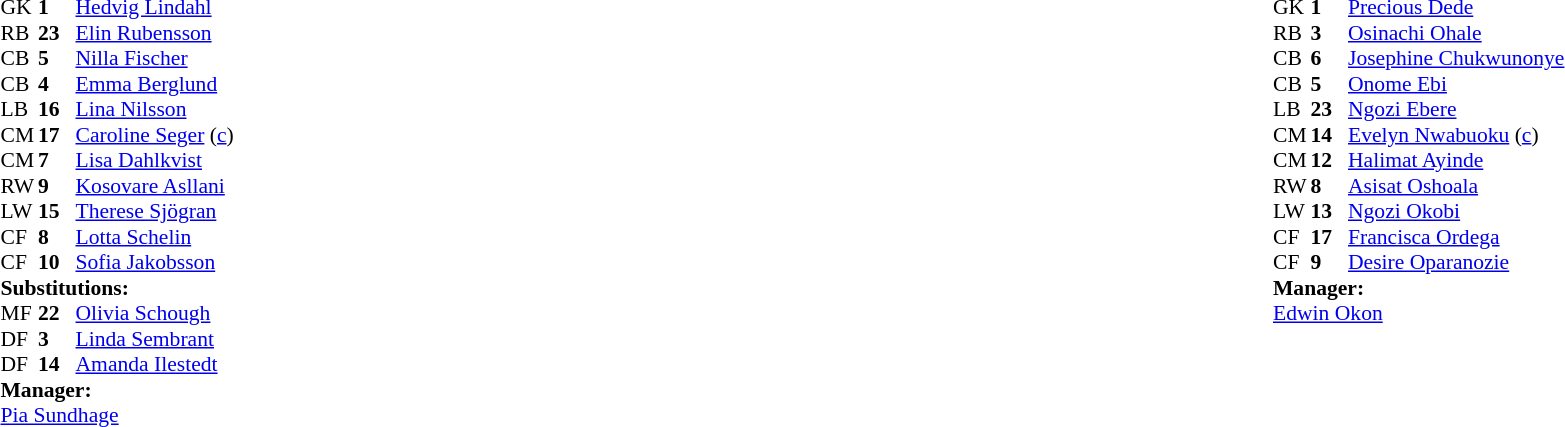<table width="100%">
<tr>
<td valign="top" width="50%"><br><table style="font-size: 90%" cellspacing="0" cellpadding="0">
<tr>
<th width="25"></th>
<th width="25"></th>
</tr>
<tr>
<td>GK</td>
<td><strong>1</strong></td>
<td><a href='#'>Hedvig Lindahl</a></td>
</tr>
<tr>
<td>RB</td>
<td><strong>23</strong></td>
<td><a href='#'>Elin Rubensson</a></td>
</tr>
<tr>
<td>CB</td>
<td><strong>5</strong></td>
<td><a href='#'>Nilla Fischer</a></td>
</tr>
<tr>
<td>CB</td>
<td><strong>4</strong></td>
<td><a href='#'>Emma Berglund</a></td>
<td></td>
<td></td>
</tr>
<tr>
<td>LB</td>
<td><strong>16</strong></td>
<td><a href='#'>Lina Nilsson</a></td>
</tr>
<tr>
<td>CM</td>
<td><strong>17</strong></td>
<td><a href='#'>Caroline Seger</a> (<a href='#'>c</a>)</td>
</tr>
<tr>
<td>CM</td>
<td><strong>7</strong></td>
<td><a href='#'>Lisa Dahlkvist</a></td>
<td></td>
<td></td>
</tr>
<tr>
<td>RW</td>
<td><strong>9</strong></td>
<td><a href='#'>Kosovare Asllani</a></td>
<td></td>
<td></td>
</tr>
<tr>
<td>LW</td>
<td><strong>15</strong></td>
<td><a href='#'>Therese Sjögran</a></td>
</tr>
<tr>
<td>CF</td>
<td><strong>8</strong></td>
<td><a href='#'>Lotta Schelin</a></td>
</tr>
<tr>
<td>CF</td>
<td><strong>10</strong></td>
<td><a href='#'>Sofia Jakobsson</a></td>
</tr>
<tr>
<td colspan=3><strong>Substitutions:</strong></td>
</tr>
<tr>
<td>MF</td>
<td><strong>22</strong></td>
<td><a href='#'>Olivia Schough</a></td>
<td></td>
<td></td>
</tr>
<tr>
<td>DF</td>
<td><strong>3</strong></td>
<td><a href='#'>Linda Sembrant</a></td>
<td></td>
<td></td>
</tr>
<tr>
<td>DF</td>
<td><strong>14</strong></td>
<td><a href='#'>Amanda Ilestedt</a></td>
<td></td>
<td></td>
</tr>
<tr>
<td colspan=3><strong>Manager:</strong></td>
</tr>
<tr>
<td colspan=3><a href='#'>Pia Sundhage</a></td>
</tr>
</table>
</td>
<td valign="top"></td>
<td valign="top" width="50%"><br><table style="font-size: 90%" cellspacing="0" cellpadding="0" align="center">
<tr>
<th width=25></th>
<th width=25></th>
</tr>
<tr>
<td>GK</td>
<td><strong>1</strong></td>
<td><a href='#'>Precious Dede</a></td>
</tr>
<tr>
<td>RB</td>
<td><strong>3</strong></td>
<td><a href='#'>Osinachi Ohale</a></td>
</tr>
<tr>
<td>CB</td>
<td><strong>6</strong></td>
<td><a href='#'>Josephine Chukwunonye</a></td>
</tr>
<tr>
<td>CB</td>
<td><strong>5</strong></td>
<td><a href='#'>Onome Ebi</a></td>
</tr>
<tr>
<td>LB</td>
<td><strong>23</strong></td>
<td><a href='#'>Ngozi Ebere</a></td>
</tr>
<tr>
<td>CM</td>
<td><strong>14</strong></td>
<td><a href='#'>Evelyn Nwabuoku</a> (<a href='#'>c</a>)</td>
</tr>
<tr>
<td>CM</td>
<td><strong>12</strong></td>
<td><a href='#'>Halimat Ayinde</a></td>
</tr>
<tr>
<td>RW</td>
<td><strong>8</strong></td>
<td><a href='#'>Asisat Oshoala</a></td>
</tr>
<tr>
<td>LW</td>
<td><strong>13</strong></td>
<td><a href='#'>Ngozi Okobi</a></td>
</tr>
<tr>
<td>CF</td>
<td><strong>17</strong></td>
<td><a href='#'>Francisca Ordega</a></td>
</tr>
<tr>
<td>CF</td>
<td><strong>9</strong></td>
<td><a href='#'>Desire Oparanozie</a></td>
</tr>
<tr>
<td colspan=3><strong>Manager:</strong></td>
</tr>
<tr>
<td colspan=3><a href='#'>Edwin Okon</a></td>
</tr>
</table>
</td>
</tr>
</table>
